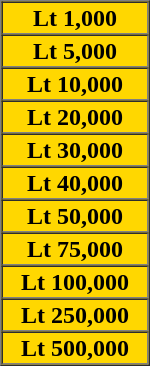<table border="1" cellspacing="0" cellpadding="1" width="100px" style="background:gold;text-align:center">
<tr>
<td><strong>Lt 1,000</strong></td>
</tr>
<tr>
<td><strong>Lt 5,000</strong></td>
</tr>
<tr>
<td><strong>Lt 10,000</strong></td>
</tr>
<tr>
<td><strong>Lt 20,000</strong></td>
</tr>
<tr>
<td><strong>Lt 30,000</strong></td>
</tr>
<tr>
<td><strong>Lt 40,000</strong></td>
</tr>
<tr>
<td><strong>Lt 50,000</strong></td>
</tr>
<tr>
<td><strong>Lt 75,000</strong></td>
</tr>
<tr>
<td><strong>Lt 100,000</strong></td>
</tr>
<tr>
<td><strong>Lt 250,000</strong></td>
</tr>
<tr>
<td><strong>Lt 500,000</strong></td>
</tr>
</table>
